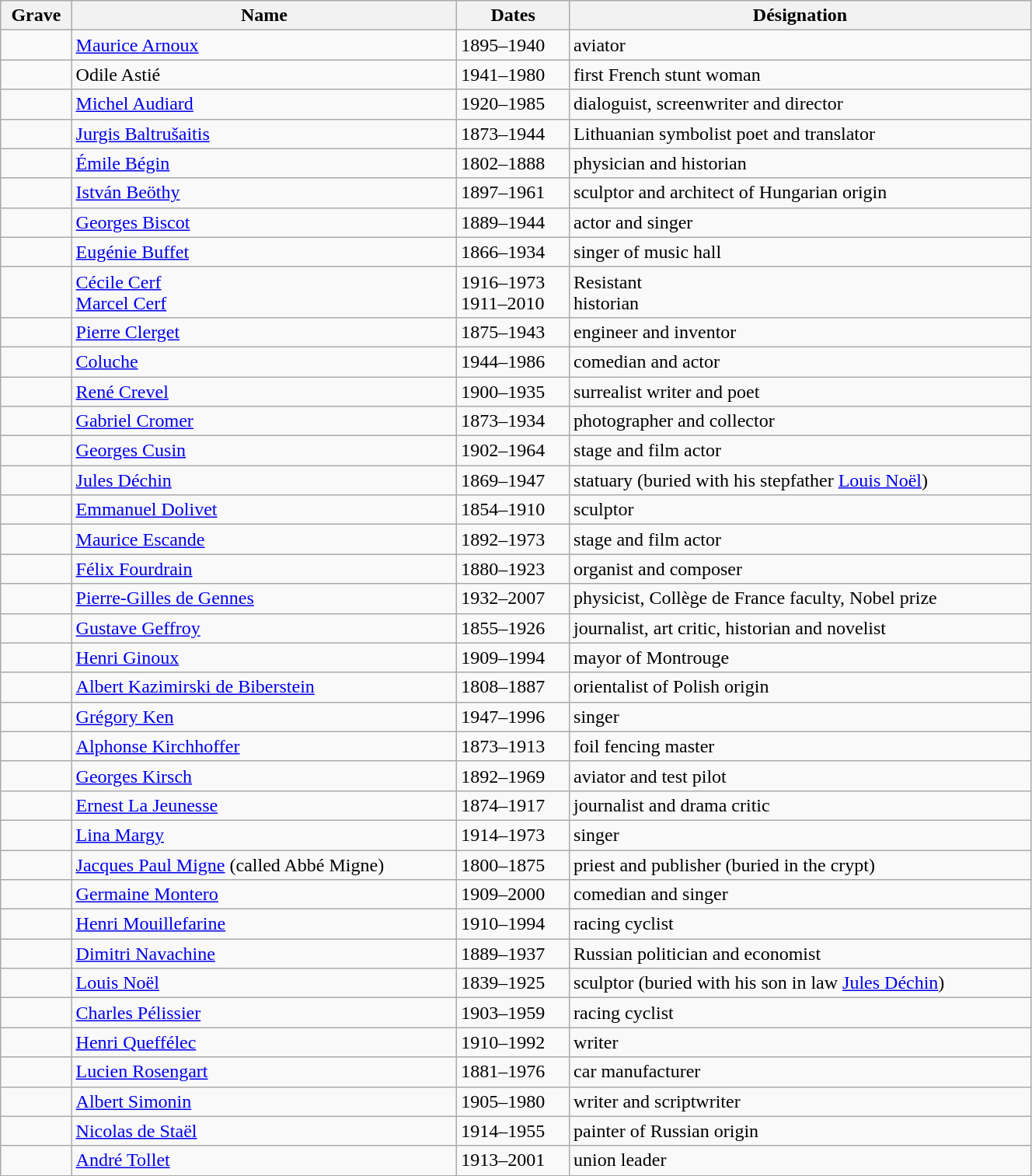<table class="wikitable sortable alternance" width="70%">
<tr>
<th class="unsortable">Grave</th>
<th>Name</th>
<th>Dates</th>
<th class="unsortable">Désignation</th>
</tr>
<tr>
<td></td>
<td><a href='#'>Maurice Arnoux</a></td>
<td>1895–1940</td>
<td>aviator</td>
</tr>
<tr>
<td></td>
<td>Odile Astié</td>
<td>1941–1980</td>
<td>first French stunt woman</td>
</tr>
<tr>
<td></td>
<td><a href='#'>Michel Audiard</a></td>
<td>1920–1985</td>
<td>dialoguist, screenwriter and director</td>
</tr>
<tr>
<td></td>
<td><a href='#'>Jurgis Baltrušaitis</a></td>
<td>1873–1944</td>
<td>Lithuanian symbolist poet and translator</td>
</tr>
<tr>
<td></td>
<td><a href='#'>Émile Bégin</a></td>
<td>1802–1888</td>
<td>physician and historian</td>
</tr>
<tr>
<td></td>
<td><a href='#'>István Beöthy</a></td>
<td>1897–1961</td>
<td>sculptor and architect of Hungarian origin</td>
</tr>
<tr>
<td></td>
<td><a href='#'>Georges Biscot</a></td>
<td>1889–1944</td>
<td>actor and singer</td>
</tr>
<tr>
<td></td>
<td><a href='#'>Eugénie Buffet</a></td>
<td>1866–1934</td>
<td>singer of music hall</td>
</tr>
<tr>
<td></td>
<td><a href='#'>Cécile Cerf</a><br><a href='#'>Marcel Cerf</a></td>
<td>1916–1973<br>1911–2010</td>
<td>Resistant<br>historian</td>
</tr>
<tr>
<td></td>
<td><a href='#'>Pierre Clerget</a></td>
<td>1875–1943</td>
<td>engineer and inventor</td>
</tr>
<tr>
<td></td>
<td><a href='#'>Coluche</a></td>
<td>1944–1986</td>
<td>comedian and actor</td>
</tr>
<tr>
<td></td>
<td><a href='#'>René Crevel</a></td>
<td>1900–1935</td>
<td>surrealist writer and poet</td>
</tr>
<tr>
<td></td>
<td><a href='#'>Gabriel Cromer</a></td>
<td>1873–1934</td>
<td>photographer and collector</td>
</tr>
<tr>
<td></td>
<td><a href='#'>Georges Cusin</a></td>
<td>1902–1964</td>
<td>stage and film actor</td>
</tr>
<tr>
<td></td>
<td><a href='#'>Jules Déchin</a></td>
<td>1869–1947</td>
<td>statuary (buried with his stepfather <a href='#'>Louis Noël</a>)</td>
</tr>
<tr>
<td></td>
<td><a href='#'>Emmanuel Dolivet</a></td>
<td>1854–1910</td>
<td>sculptor</td>
</tr>
<tr>
<td></td>
<td><a href='#'>Maurice Escande</a></td>
<td>1892–1973</td>
<td>stage and film actor</td>
</tr>
<tr>
<td></td>
<td><a href='#'>Félix Fourdrain</a></td>
<td>1880–1923</td>
<td>organist and composer</td>
</tr>
<tr>
<td></td>
<td><a href='#'>Pierre-Gilles de Gennes</a></td>
<td>1932–2007</td>
<td>physicist, Collège de France faculty, Nobel prize</td>
</tr>
<tr>
<td></td>
<td><a href='#'>Gustave Geffroy</a></td>
<td>1855–1926</td>
<td>journalist, art critic, historian and novelist</td>
</tr>
<tr>
<td></td>
<td><a href='#'>Henri Ginoux</a></td>
<td>1909–1994</td>
<td>mayor of Montrouge</td>
</tr>
<tr>
<td></td>
<td><a href='#'>Albert Kazimirski de Biberstein</a></td>
<td>1808–1887</td>
<td>orientalist of Polish origin</td>
</tr>
<tr>
<td></td>
<td><a href='#'>Grégory Ken</a></td>
<td>1947–1996</td>
<td>singer</td>
</tr>
<tr>
<td></td>
<td><a href='#'>Alphonse Kirchhoffer</a></td>
<td>1873–1913</td>
<td>foil fencing master</td>
</tr>
<tr>
<td></td>
<td><a href='#'>Georges Kirsch</a></td>
<td>1892–1969</td>
<td>aviator and test pilot</td>
</tr>
<tr>
<td></td>
<td><a href='#'>Ernest La Jeunesse</a></td>
<td>1874–1917</td>
<td>journalist and drama critic</td>
</tr>
<tr>
<td></td>
<td><a href='#'>Lina Margy</a></td>
<td>1914–1973</td>
<td>singer</td>
</tr>
<tr>
<td></td>
<td><a href='#'>Jacques Paul Migne</a> (called Abbé Migne)</td>
<td>1800–1875</td>
<td>priest and publisher (buried in the crypt)</td>
</tr>
<tr>
<td></td>
<td><a href='#'>Germaine Montero</a></td>
<td>1909–2000</td>
<td>comedian and singer</td>
</tr>
<tr>
<td></td>
<td><a href='#'>Henri Mouillefarine</a></td>
<td>1910–1994</td>
<td>racing cyclist</td>
</tr>
<tr>
<td></td>
<td><a href='#'>Dimitri Navachine</a></td>
<td>1889–1937</td>
<td>Russian politician and economist</td>
</tr>
<tr>
<td></td>
<td><a href='#'>Louis Noël</a></td>
<td>1839–1925</td>
<td>sculptor (buried with his son in law <a href='#'>Jules Déchin</a>)</td>
</tr>
<tr>
<td></td>
<td><a href='#'>Charles Pélissier</a></td>
<td>1903–1959</td>
<td>racing cyclist</td>
</tr>
<tr>
<td></td>
<td><a href='#'>Henri Queffélec</a></td>
<td>1910–1992</td>
<td>writer</td>
</tr>
<tr>
<td></td>
<td><a href='#'>Lucien Rosengart</a></td>
<td>1881–1976</td>
<td>car manufacturer</td>
</tr>
<tr>
<td></td>
<td><a href='#'>Albert Simonin</a></td>
<td>1905–1980</td>
<td>writer and scriptwriter</td>
</tr>
<tr>
<td></td>
<td><a href='#'>Nicolas de Staël</a></td>
<td>1914–1955</td>
<td>painter of Russian origin</td>
</tr>
<tr>
<td></td>
<td><a href='#'>André Tollet</a></td>
<td>1913–2001</td>
<td>union leader</td>
</tr>
</table>
